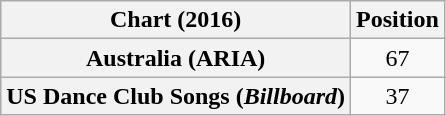<table class="wikitable plainrowheaders" style="text-align:center">
<tr>
<th>Chart (2016)</th>
<th>Position</th>
</tr>
<tr>
<th scope="row">Australia (ARIA)</th>
<td>67</td>
</tr>
<tr>
<th scope="row">US Dance Club Songs (<em>Billboard</em>)</th>
<td>37</td>
</tr>
</table>
